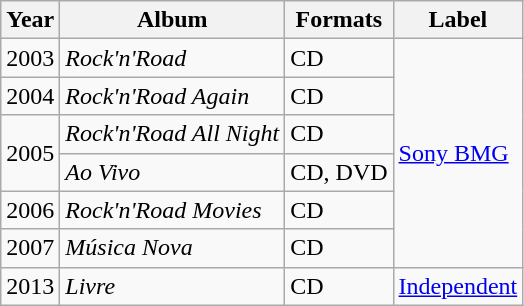<table class="wikitable">
<tr>
<th align="left">Year</th>
<th align="left">Album</th>
<th align="left">Formats</th>
<th>Label</th>
</tr>
<tr>
<td align="left">2003</td>
<td align="left"><em>Rock'n'Road</em></td>
<td align="left">CD</td>
<td rowspan="6"><a href='#'>Sony BMG</a></td>
</tr>
<tr>
<td rowspan="1">2004</td>
<td align="left"><em>Rock'n'Road Again</em></td>
<td align="left">CD</td>
</tr>
<tr>
<td rowspan="2">2005</td>
<td align="left"><em>Rock'n'Road All Night</em></td>
<td align="left">CD</td>
</tr>
<tr>
<td><em>Ao Vivo</em></td>
<td>CD, DVD</td>
</tr>
<tr>
<td>2006</td>
<td><em>Rock'n'Road Movies</em></td>
<td>CD</td>
</tr>
<tr>
<td>2007</td>
<td><em>Música Nova</em></td>
<td>CD</td>
</tr>
<tr>
<td>2013</td>
<td><em>Livre</em></td>
<td>CD</td>
<td><a href='#'>Independent</a></td>
</tr>
</table>
